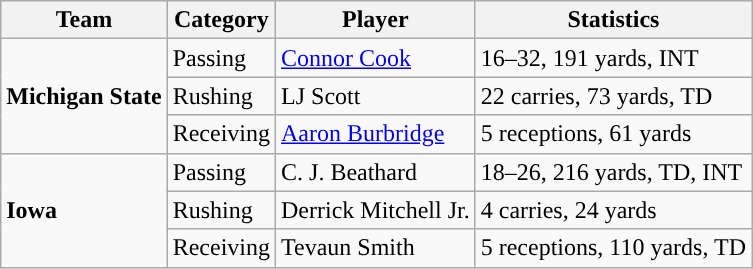<table class="wikitable" style="float: left;">
<tr>
<th>Team</th>
<th>Category</th>
<th>Player</th>
<th>Statistics</th>
</tr>
<tr>
<td rowspan=3><strong>Michigan State</strong></td>
<td>Passing</td>
<td><a href='#'>Connor Cook</a></td>
<td>16–32, 191 yards, INT</td>
</tr>
<tr>
<td>Rushing</td>
<td>LJ Scott</td>
<td>22 carries, 73 yards, TD</td>
</tr>
<tr>
<td>Receiving</td>
<td><a href='#'>Aaron Burbridge</a></td>
<td>5 receptions, 61 yards</td>
</tr>
<tr>
<td rowspan=3><strong>Iowa</strong></td>
<td>Passing</td>
<td>C. J. Beathard</td>
<td>18–26, 216 yards, TD, INT</td>
</tr>
<tr>
<td>Rushing</td>
<td>Derrick Mitchell Jr.</td>
<td>4 carries, 24 yards</td>
</tr>
<tr>
<td>Receiving</td>
<td>Tevaun Smith</td>
<td>5 receptions, 110 yards, TD</td>
</tr>
</table>
